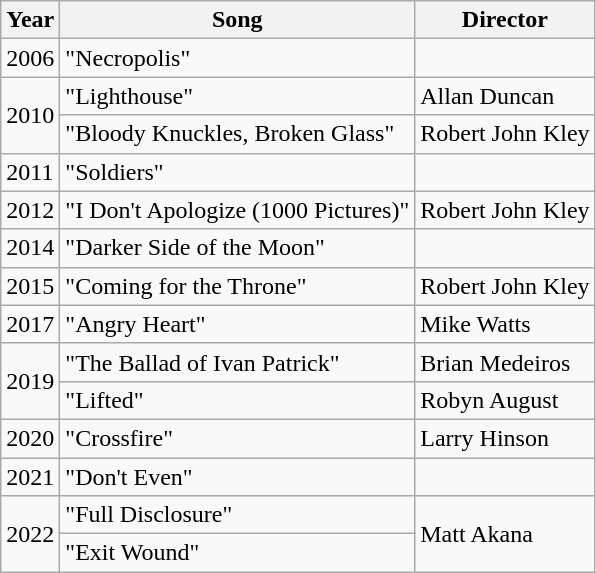<table class="wikitable">
<tr>
<th>Year</th>
<th>Song</th>
<th>Director</th>
</tr>
<tr>
<td>2006</td>
<td>"Necropolis"</td>
<td></td>
</tr>
<tr>
<td rowspan="2">2010</td>
<td>"Lighthouse"</td>
<td>Allan Duncan</td>
</tr>
<tr>
<td>"Bloody Knuckles, Broken Glass"</td>
<td>Robert John Kley</td>
</tr>
<tr>
<td>2011</td>
<td>"Soldiers"</td>
<td></td>
</tr>
<tr>
<td>2012</td>
<td>"I Don't Apologize (1000 Pictures)"</td>
<td>Robert John Kley</td>
</tr>
<tr>
<td>2014</td>
<td>"Darker Side of the Moon"</td>
<td></td>
</tr>
<tr>
<td>2015</td>
<td>"Coming for the Throne"</td>
<td>Robert John Kley</td>
</tr>
<tr>
<td>2017</td>
<td>"Angry Heart"</td>
<td>Mike Watts</td>
</tr>
<tr>
<td rowspan="2">2019</td>
<td>"The Ballad of Ivan Patrick"</td>
<td>Brian Medeiros</td>
</tr>
<tr>
<td>"Lifted"</td>
<td>Robyn August</td>
</tr>
<tr>
<td>2020</td>
<td>"Crossfire"</td>
<td>Larry Hinson</td>
</tr>
<tr>
<td>2021</td>
<td>"Don't Even"</td>
<td></td>
</tr>
<tr>
<td rowspan="2">2022</td>
<td>"Full Disclosure"</td>
<td rowspan="2">Matt Akana</td>
</tr>
<tr>
<td>"Exit Wound"</td>
</tr>
</table>
